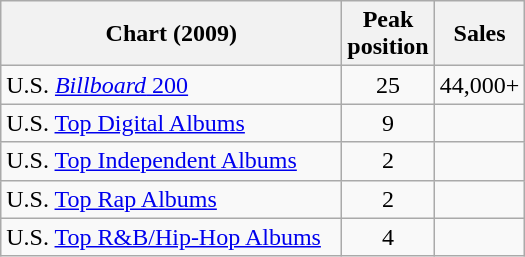<table class="wikitable sortable">
<tr>
<th width="220">Chart (2009)</th>
<th>Peak<br>position</th>
<th>Sales</th>
</tr>
<tr>
<td>U.S. <a href='#'><em>Billboard</em> 200</a></td>
<td align="center">25</td>
<td align="center">44,000+</td>
</tr>
<tr>
<td>U.S. <a href='#'>Top Digital Albums</a></td>
<td align="center">9</td>
<td align="center"></td>
</tr>
<tr>
<td>U.S. <a href='#'>Top Independent Albums</a></td>
<td align="center">2</td>
<td align="center"></td>
</tr>
<tr>
<td>U.S. <a href='#'>Top Rap Albums</a></td>
<td align="center">2</td>
<td align="center"></td>
</tr>
<tr>
<td>U.S. <a href='#'>Top R&B/Hip-Hop Albums</a></td>
<td align="center">4</td>
<td align="center"></td>
</tr>
</table>
